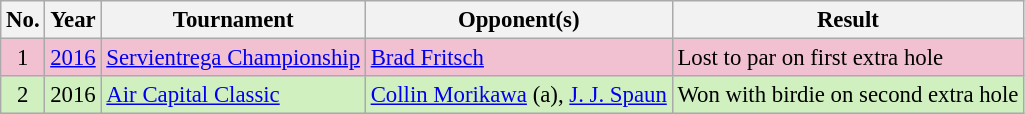<table class="wikitable" style="font-size:95%;">
<tr>
<th>No.</th>
<th>Year</th>
<th>Tournament</th>
<th>Opponent(s)</th>
<th>Result</th>
</tr>
<tr style="background:#F2C1D1;">
<td align=center>1</td>
<td><a href='#'>2016</a></td>
<td><a href='#'>Servientrega Championship</a></td>
<td> <a href='#'>Brad Fritsch</a></td>
<td>Lost to par on first extra hole</td>
</tr>
<tr style="background:#D0F0C0;">
<td align=center>2</td>
<td>2016</td>
<td><a href='#'>Air Capital Classic</a></td>
<td> <a href='#'>Collin Morikawa</a> (a),  <a href='#'>J. J. Spaun</a></td>
<td>Won with birdie on second extra hole</td>
</tr>
</table>
